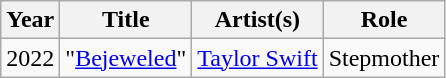<table class="wikitable sortable">
<tr>
<th>Year</th>
<th>Title</th>
<th class="unsortable">Artist(s)</th>
<th>Role</th>
</tr>
<tr>
<td>2022</td>
<td>"<a href='#'>Bejeweled</a>"</td>
<td><a href='#'>Taylor Swift</a></td>
<td>Stepmother</td>
</tr>
</table>
